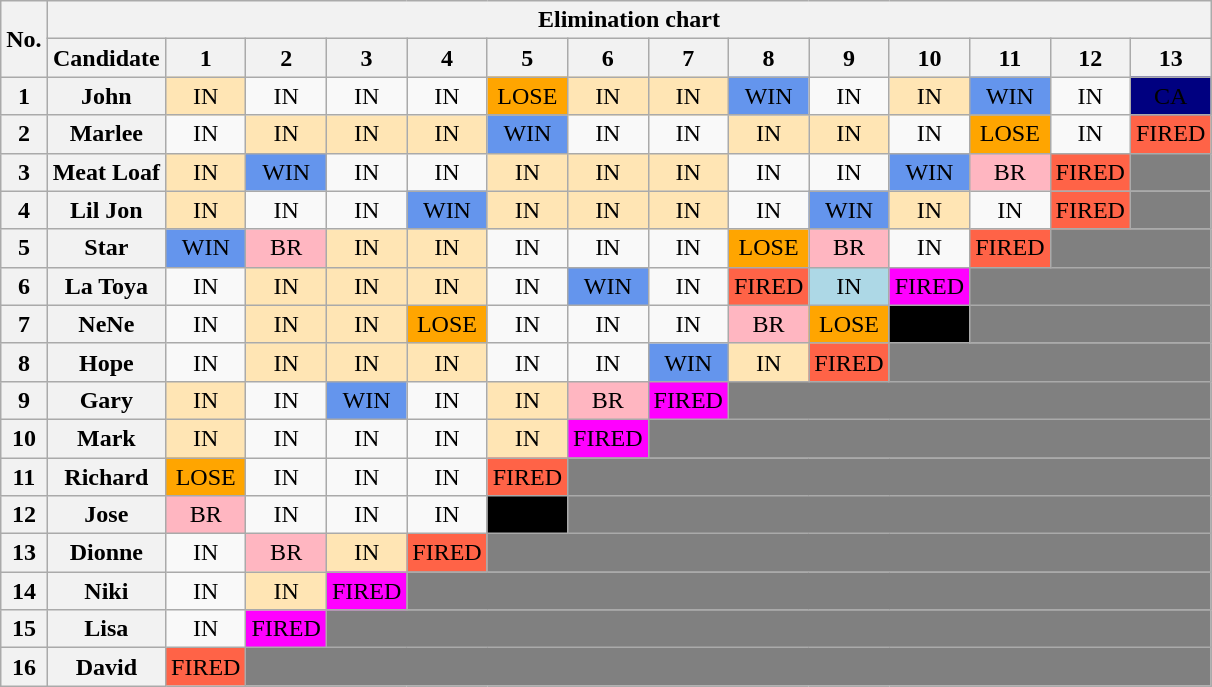<table class="wikitable" style="text-align:center;">
<tr>
<th rowspan="2">No.</th>
<th colspan="14">Elimination chart</th>
</tr>
<tr>
<th>Candidate</th>
<th>1</th>
<th>2</th>
<th>3</th>
<th>4</th>
<th>5</th>
<th>6</th>
<th>7</th>
<th>8</th>
<th>9</th>
<th>10</th>
<th>11</th>
<th>12</th>
<th>13</th>
</tr>
<tr>
<th>1</th>
<th>John</th>
<td style="background:#FFE5B4;">IN</td>
<td>IN</td>
<td>IN</td>
<td>IN</td>
<td style="background:orange;">LOSE</td>
<td style="background:#FFE5B4;">IN</td>
<td style="background:#FFE5B4;">IN</td>
<td style="background:cornflowerblue;">WIN</td>
<td>IN</td>
<td style="background:#FFE5B4;">IN</td>
<td style="background:cornflowerblue;">WIN</td>
<td>IN</td>
<td style="background:navy;"><span> CA </span></td>
</tr>
<tr>
<th>2</th>
<th>Marlee</th>
<td>IN</td>
<td style="background:#FFE5B4;">IN</td>
<td style="background:#FFE5B4;">IN</td>
<td style="background:#FFE5B4;">IN</td>
<td style="background:cornflowerblue;">WIN</td>
<td>IN</td>
<td>IN</td>
<td style="background:#FFE5B4;">IN</td>
<td style="background:#FFE5B4;">IN</td>
<td>IN</td>
<td style="background:orange;">LOSE</td>
<td>IN</td>
<td style="background:tomato;">FIRED</td>
</tr>
<tr>
<th>3</th>
<th>Meat Loaf</th>
<td style="background:#FFE5B4;">IN</td>
<td style="background:cornflowerblue;">WIN</td>
<td>IN</td>
<td>IN</td>
<td style="background:#FFE5B4;">IN</td>
<td style="background:#FFE5B4;">IN</td>
<td style="background:#FFE5B4;">IN</td>
<td>IN</td>
<td>IN</td>
<td style="background:cornflowerblue;">WIN</td>
<td style="background:lightpink;">BR</td>
<td style="background:tomato;">FIRED</td>
<td style="background:gray;"></td>
</tr>
<tr>
<th>4</th>
<th>Lil Jon</th>
<td style="background:#FFE5B4;">IN</td>
<td>IN</td>
<td>IN</td>
<td style="background:cornflowerblue;">WIN</td>
<td style="background:#FFE5B4;">IN</td>
<td style="background:#FFE5B4;">IN</td>
<td style="background:#FFE5B4;">IN</td>
<td>IN</td>
<td style="background:cornflowerblue;">WIN</td>
<td style="background:#FFE5B4;">IN</td>
<td>IN</td>
<td style="background:tomato;">FIRED</td>
<td style="background:gray;"></td>
</tr>
<tr>
<th>5</th>
<th>Star</th>
<td style="background:cornflowerblue;">WIN</td>
<td style="background:lightpink;">BR</td>
<td style="background:#FFE5B4;">IN</td>
<td style="background:#FFE5B4;">IN</td>
<td>IN</td>
<td>IN</td>
<td>IN</td>
<td style="background:orange;">LOSE</td>
<td style="background:lightpink;">BR</td>
<td>IN</td>
<td style="background:tomato;">FIRED</td>
<td colspan="2" style="background:gray;"></td>
</tr>
<tr>
<th>6</th>
<th>La Toya</th>
<td>IN</td>
<td style="background:#FFE5B4;">IN</td>
<td style="background:#FFE5B4;">IN</td>
<td style="background:#FFE5B4;">IN</td>
<td>IN</td>
<td style="background:cornflowerblue;">WIN</td>
<td>IN</td>
<td style="background:tomato;">FIRED</td>
<td style="background:lightblue;">IN</td>
<td style="background:magenta;">FIRED</td>
<td colspan="3" style="background:gray;"></td>
</tr>
<tr>
<th>7</th>
<th>NeNe</th>
<td>IN</td>
<td style="background:#FFE5B4;">IN</td>
<td style="background:#FFE5B4;">IN</td>
<td style="background:orange;">LOSE</td>
<td>IN</td>
<td>IN</td>
<td>IN</td>
<td style="background:lightpink;">BR</td>
<td style="background:orange;">LOSE</td>
<td style="background:black;"><span> QUIT </span></td>
<td colspan="3" style="background:gray;"></td>
</tr>
<tr>
<th>8</th>
<th>Hope</th>
<td>IN</td>
<td style="background:#FFE5B4;">IN</td>
<td style="background:#FFE5B4;">IN</td>
<td style="background:#FFE5B4;">IN</td>
<td>IN</td>
<td>IN</td>
<td style="background:cornflowerblue;">WIN</td>
<td style="background:#FFE5B4;">IN</td>
<td style="background:tomato;">FIRED</td>
<td colspan="4" style="background:gray;"></td>
</tr>
<tr>
<th>9</th>
<th>Gary</th>
<td style="background:#FFE5B4;">IN</td>
<td>IN</td>
<td style="background:cornflowerblue;">WIN</td>
<td>IN</td>
<td style="background:#FFE5B4;">IN</td>
<td style="background:lightpink;">BR</td>
<td style="background:magenta;">FIRED</td>
<td colspan="6" style="background:gray;"></td>
</tr>
<tr>
<th>10</th>
<th>Mark</th>
<td style="background:#FFE5B4;">IN</td>
<td>IN</td>
<td>IN</td>
<td>IN</td>
<td style="background:#FFE5B4;">IN</td>
<td style="background:magenta;">FIRED</td>
<td colspan="7" style="background:gray;"></td>
</tr>
<tr>
<th>11</th>
<th>Richard</th>
<td style="background:orange;">LOSE</td>
<td>IN</td>
<td>IN</td>
<td>IN</td>
<td style="background:tomato;">FIRED</td>
<td colspan="9" style="background:gray;"></td>
</tr>
<tr>
<th>12</th>
<th>Jose</th>
<td style="background:lightpink;">BR</td>
<td>IN</td>
<td>IN</td>
<td>IN</td>
<td style="background:black;"><span> QUIT </span></td>
<td colspan="9" style="background:gray;"></td>
</tr>
<tr>
<th>13</th>
<th>Dionne</th>
<td>IN</td>
<td style="background:lightpink;">BR</td>
<td style="background:#FFE5B4;">IN</td>
<td style="background:tomato;">FIRED</td>
<td colspan="10" style="background:gray;"></td>
</tr>
<tr>
<th>14</th>
<th>Niki</th>
<td>IN</td>
<td style="background:#FFE5B4;">IN</td>
<td style="background:magenta;">FIRED</td>
<td colspan="11" style="background:gray;"></td>
</tr>
<tr>
<th>15</th>
<th>Lisa</th>
<td>IN</td>
<td style="background:magenta;">FIRED</td>
<td colspan="12" style="background:gray;"></td>
</tr>
<tr>
<th>16</th>
<th>David</th>
<td style="background:tomato;">FIRED</td>
<td colspan="13" style="background:gray;"></td>
</tr>
</table>
